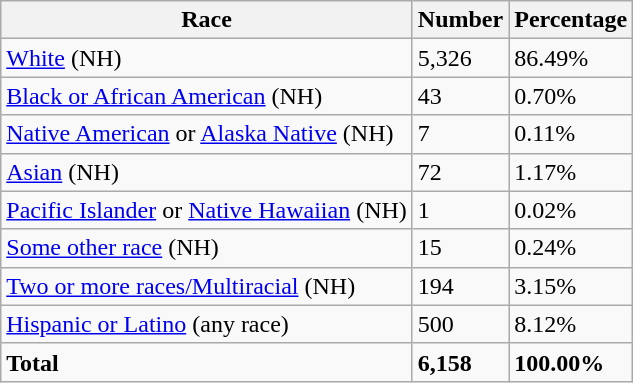<table class="wikitable">
<tr>
<th>Race</th>
<th>Number</th>
<th>Percentage</th>
</tr>
<tr>
<td><a href='#'>White</a> (NH)</td>
<td>5,326</td>
<td>86.49%</td>
</tr>
<tr>
<td><a href='#'>Black or African American</a> (NH)</td>
<td>43</td>
<td>0.70%</td>
</tr>
<tr>
<td><a href='#'>Native American</a> or <a href='#'>Alaska Native</a> (NH)</td>
<td>7</td>
<td>0.11%</td>
</tr>
<tr>
<td><a href='#'>Asian</a> (NH)</td>
<td>72</td>
<td>1.17%</td>
</tr>
<tr>
<td><a href='#'>Pacific Islander</a> or <a href='#'>Native Hawaiian</a> (NH)</td>
<td>1</td>
<td>0.02%</td>
</tr>
<tr>
<td><a href='#'>Some other race</a> (NH)</td>
<td>15</td>
<td>0.24%</td>
</tr>
<tr>
<td><a href='#'>Two or more races/Multiracial</a> (NH)</td>
<td>194</td>
<td>3.15%</td>
</tr>
<tr>
<td><a href='#'>Hispanic or Latino</a> (any race)</td>
<td>500</td>
<td>8.12%</td>
</tr>
<tr>
<td><strong>Total</strong></td>
<td><strong>6,158</strong></td>
<td><strong>100.00%</strong></td>
</tr>
</table>
